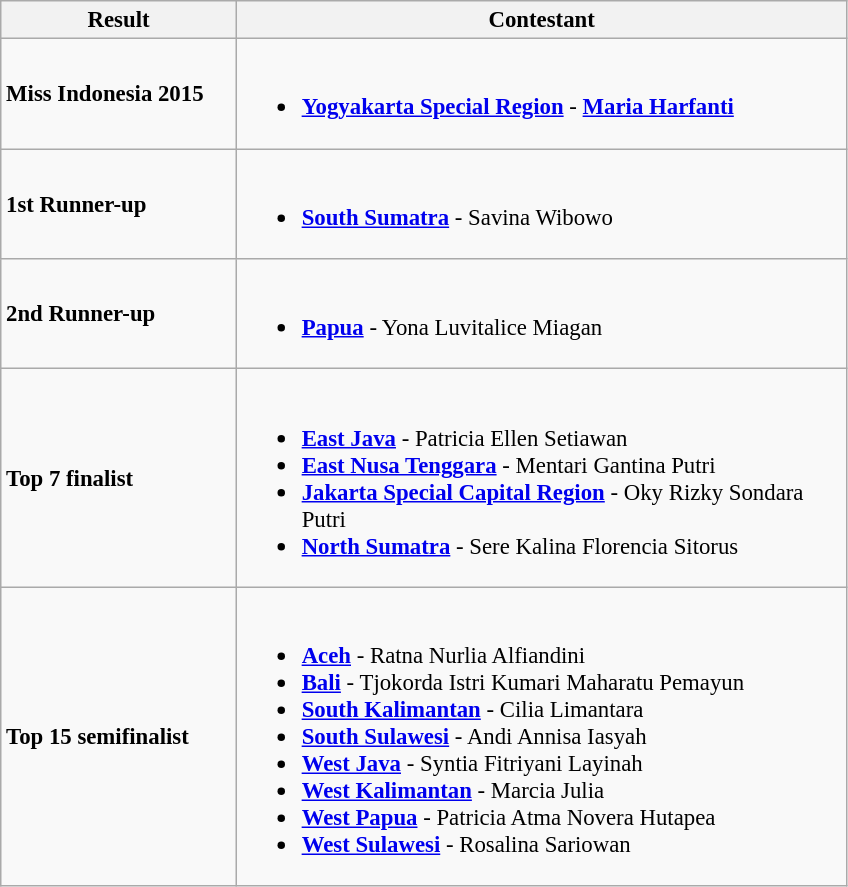<table class="wikitable" style="font-size:95%;">
<tr>
<th width="150">Result</th>
<th width="400">Contestant</th>
</tr>
<tr>
<td><strong>Miss Indonesia 2015</strong></td>
<td><br><ul><li> <strong><a href='#'>Yogyakarta Special Region</a></strong> - <strong><a href='#'>Maria Harfanti</a></strong></li></ul></td>
</tr>
<tr>
<td><strong>1st Runner-up</strong></td>
<td><br><ul><li> <strong><a href='#'>South Sumatra</a></strong> - Savina Wibowo</li></ul></td>
</tr>
<tr>
<td><strong>2nd Runner-up</strong></td>
<td><br><ul><li> <strong><a href='#'>Papua</a></strong> - Yona Luvitalice Miagan</li></ul></td>
</tr>
<tr>
<td><strong>Top 7 finalist</strong></td>
<td><br><ul><li> <strong><a href='#'>East Java</a></strong> - Patricia Ellen Setiawan</li><li> <strong><a href='#'>East Nusa Tenggara</a></strong> - Mentari Gantina Putri</li><li> <strong><a href='#'>Jakarta Special Capital Region</a></strong>  - Oky Rizky Sondara Putri</li><li> <strong><a href='#'>North Sumatra</a></strong> - Sere Kalina Florencia Sitorus</li></ul></td>
</tr>
<tr>
<td><strong>Top 15 semifinalist</strong></td>
<td><br><ul><li> <strong><a href='#'>Aceh</a></strong> - Ratna Nurlia Alfiandini</li><li> <strong><a href='#'>Bali</a></strong> - Tjokorda Istri Kumari Maharatu Pemayun</li><li> <strong><a href='#'>South Kalimantan</a></strong> - Cilia Limantara</li><li> <strong><a href='#'>South Sulawesi</a></strong> - Andi Annisa Iasyah</li><li> <strong><a href='#'>West Java</a></strong> - Syntia Fitriyani Layinah</li><li>  <strong><a href='#'>West Kalimantan</a></strong> - Marcia Julia</li><li> <strong><a href='#'>West Papua</a></strong> - Patricia Atma Novera Hutapea</li><li> <strong><a href='#'>West Sulawesi</a></strong> - Rosalina Sariowan</li></ul></td>
</tr>
</table>
